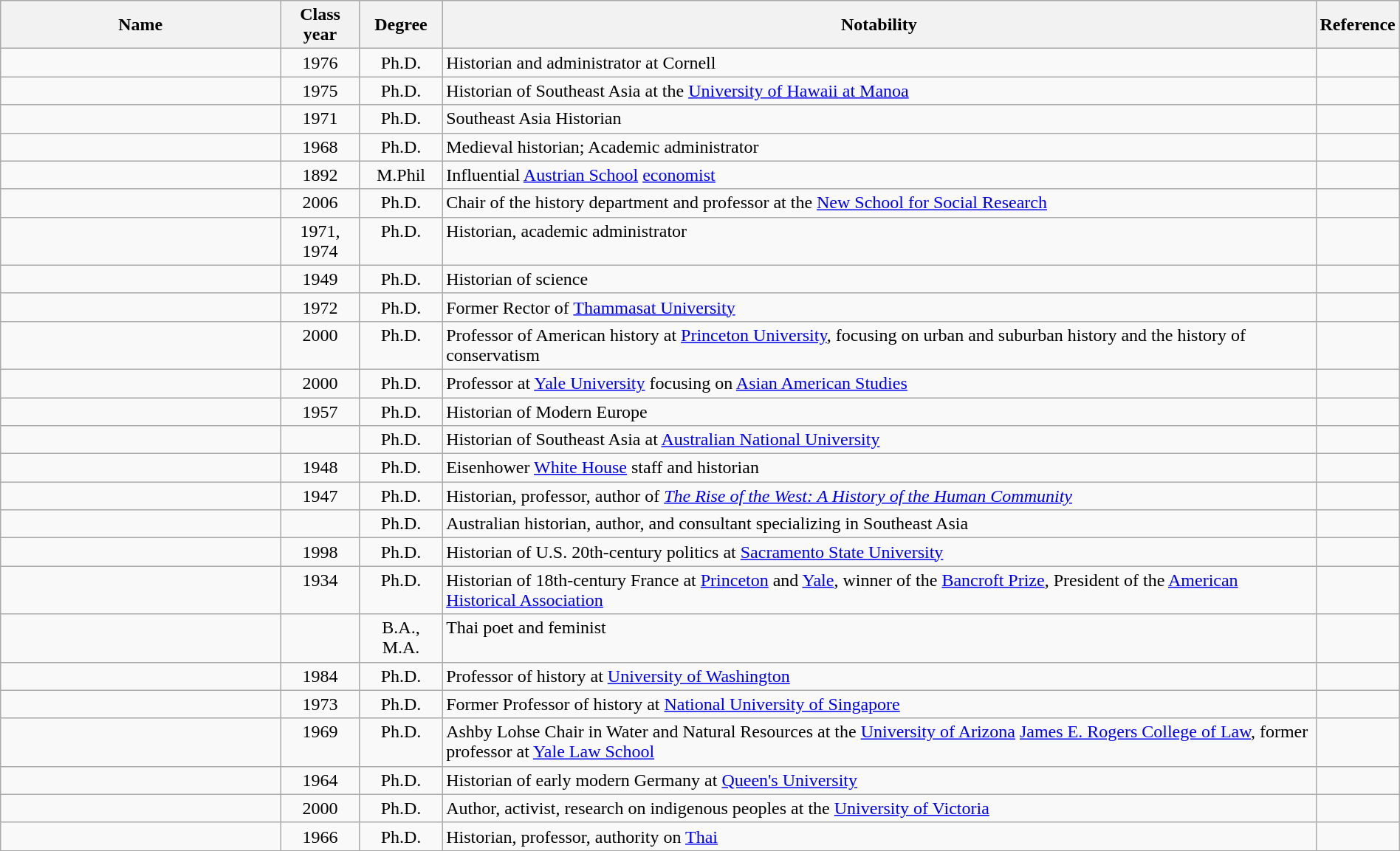<table class="wikitable sortable" style="width:100%">
<tr>
<th width="20%">Name</th>
<th width="*">Class year</th>
<th width="*">Degree</th>
<th width="*">Notability</th>
<th width="*" align="center">Reference</th>
</tr>
<tr valign="top">
<td></td>
<td align="center">1976</td>
<td align="center">Ph.D.</td>
<td>Historian and administrator at Cornell</td>
<td align="center"></td>
</tr>
<tr valign="top">
<td></td>
<td align="center">1975</td>
<td align="center">Ph.D.</td>
<td>Historian of Southeast Asia at the <a href='#'>University of Hawaii at Manoa</a></td>
<td align="center"></td>
</tr>
<tr valign="top">
<td></td>
<td align="center">1971</td>
<td align="center">Ph.D.</td>
<td>Southeast Asia Historian</td>
<td align="center"></td>
</tr>
<tr valign="top">
<td></td>
<td align="center">1968</td>
<td align="center">Ph.D.</td>
<td>Medieval historian; Academic administrator</td>
<td align="center"></td>
</tr>
<tr valign="top">
<td></td>
<td align="center">1892</td>
<td align="center">M.Phil</td>
<td>Influential <a href='#'>Austrian School</a> <a href='#'>economist</a></td>
<td align="center"></td>
</tr>
<tr valign="top">
<td></td>
<td align="center">2006</td>
<td align="center">Ph.D.</td>
<td>Chair of the history department and professor at the <a href='#'>New School for Social Research</a></td>
<td align="center"></td>
</tr>
<tr valign="top">
<td></td>
<td align="center">1971, 1974</td>
<td align="center">Ph.D.</td>
<td>Historian, academic administrator</td>
<td align="center"></td>
</tr>
<tr valign="top">
<td></td>
<td align="center">1949</td>
<td align="center">Ph.D.</td>
<td>Historian of science</td>
<td align="center"></td>
</tr>
<tr valign="top">
<td></td>
<td align="center">1972</td>
<td align="center">Ph.D.</td>
<td>Former Rector of <a href='#'>Thammasat University</a></td>
<td align="center"></td>
</tr>
<tr valign="top">
<td></td>
<td align="center">2000</td>
<td align="center">Ph.D.</td>
<td>Professor of American history at <a href='#'>Princeton University</a>, focusing on urban and suburban history and the history of conservatism</td>
<td align="center"></td>
</tr>
<tr valign="top">
<td></td>
<td align="center">2000</td>
<td align="center">Ph.D.</td>
<td>Professor at <a href='#'>Yale University</a> focusing on <a href='#'>Asian American Studies</a></td>
<td align="center"></td>
</tr>
<tr valign="top">
<td></td>
<td align="center">1957</td>
<td align="center">Ph.D.</td>
<td>Historian of Modern Europe</td>
<td align="center"></td>
</tr>
<tr valign="top">
<td></td>
<td align="center"></td>
<td align="center">Ph.D.</td>
<td>Historian of Southeast Asia at <a href='#'>Australian National University</a></td>
<td align="center"></td>
</tr>
<tr valign="top">
<td></td>
<td align="center">1948</td>
<td align="center">Ph.D.</td>
<td>Eisenhower <a href='#'>White House</a> staff and historian</td>
<td align="center"></td>
</tr>
<tr valign="top">
<td></td>
<td align="center">1947</td>
<td align="center">Ph.D.</td>
<td>Historian, professor, author of <em><a href='#'>The Rise of the West: A History of the Human Community</a></em></td>
<td align="center"></td>
</tr>
<tr valign="top">
<td></td>
<td align="center"></td>
<td align="center">Ph.D.</td>
<td>Australian historian, author, and consultant specializing in Southeast Asia</td>
<td align="center"></td>
</tr>
<tr valign="top">
<td></td>
<td align="center">1998</td>
<td align="center">Ph.D.</td>
<td>Historian of U.S. 20th-century politics at <a href='#'>Sacramento State University</a></td>
<td align="center"></td>
</tr>
<tr valign="top">
<td></td>
<td align="center">1934</td>
<td align="center">Ph.D.</td>
<td>Historian of 18th-century France at <a href='#'>Princeton</a> and <a href='#'>Yale</a>, winner of the <a href='#'>Bancroft Prize</a>, President of the <a href='#'>American Historical Association</a></td>
<td align="center"></td>
</tr>
<tr valign="top">
<td></td>
<td align="center"></td>
<td align="center">B.A., M.A.</td>
<td>Thai poet and feminist</td>
<td align="center"></td>
</tr>
<tr valign="top">
<td></td>
<td align="center">1984</td>
<td align="center">Ph.D.</td>
<td>Professor of history at <a href='#'>University of Washington</a></td>
<td align="center"></td>
</tr>
<tr valign="top">
<td></td>
<td align="center">1973</td>
<td align="center">Ph.D.</td>
<td>Former Professor of history at <a href='#'>National University of Singapore</a></td>
<td align="center"></td>
</tr>
<tr valign="top">
<td></td>
<td align="center">1969</td>
<td align="center">Ph.D.</td>
<td>Ashby Lohse Chair in Water and Natural Resources at the <a href='#'>University of Arizona</a> <a href='#'>James E. Rogers College of Law</a>, former professor at <a href='#'>Yale Law School</a></td>
<td align="center"></td>
</tr>
<tr valign="top">
<td></td>
<td align="center">1964</td>
<td align="center">Ph.D.</td>
<td>Historian of early modern Germany at <a href='#'>Queen's University</a></td>
<td align="center"></td>
</tr>
<tr valign="top">
<td></td>
<td align="center">2000</td>
<td align="center">Ph.D.</td>
<td>Author, activist, research on indigenous peoples at the <a href='#'>University of Victoria</a></td>
<td align="center"></td>
</tr>
<tr valign="top">
<td></td>
<td align="center">1966</td>
<td align="center">Ph.D.</td>
<td>Historian, professor, authority on <a href='#'>Thai</a></td>
<td align="center"></td>
</tr>
<tr valign="top">
</tr>
</table>
